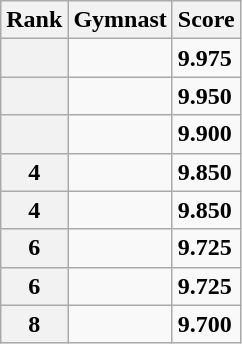<table class="wikitable sortable">
<tr>
<th scope="col">Rank</th>
<th scope="col">Gymnast</th>
<th scope="col">Score</th>
</tr>
<tr>
<th scope="row"></th>
<td></td>
<td><strong>9.975</strong></td>
</tr>
<tr>
<th scope="row"></th>
<td></td>
<td><strong>9.950</strong></td>
</tr>
<tr>
<th scope="row"></th>
<td></td>
<td><strong>9.900</strong></td>
</tr>
<tr>
<th scope="row">4</th>
<td></td>
<td><strong>9.850</strong></td>
</tr>
<tr>
<th scope="row">4</th>
<td></td>
<td><strong>9.850</strong></td>
</tr>
<tr>
<th scope="row">6</th>
<td></td>
<td><strong>9.725</strong></td>
</tr>
<tr>
<th scope="row">6</th>
<td></td>
<td><strong>9.725</strong></td>
</tr>
<tr>
<th scope="row">8</th>
<td></td>
<td><strong>9.700</strong></td>
</tr>
</table>
